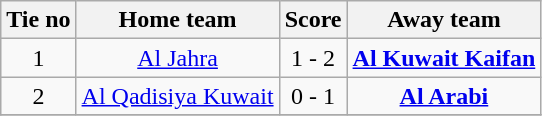<table class="wikitable" style="text-align: center">
<tr>
<th>Tie no</th>
<th>Home team</th>
<th>Score</th>
<th>Away team</th>
</tr>
<tr>
<td>1</td>
<td><a href='#'>Al Jahra</a></td>
<td>1 - 2</td>
<td><strong><a href='#'>Al Kuwait Kaifan</a></strong></td>
</tr>
<tr>
<td>2</td>
<td><a href='#'>Al Qadisiya Kuwait</a></td>
<td>0 - 1</td>
<td><strong><a href='#'>Al Arabi</a></strong></td>
</tr>
<tr>
</tr>
</table>
